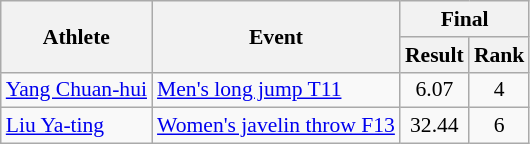<table class=wikitable style="font-size:90%; text=align:center">
<tr>
<th rowspan="2">Athlete</th>
<th rowspan="2">Event</th>
<th colspan="3">Final</th>
</tr>
<tr>
<th>Result</th>
<th>Rank</th>
</tr>
<tr>
<td align="left"><a href='#'>Yang Chuan-hui</a></td>
<td align="left"><a href='#'>Men's long jump T11</a></td>
<td align="center">6.07</td>
<td align="center">4</td>
</tr>
<tr>
<td align="left"><a href='#'>Liu Ya-ting</a></td>
<td align="left"><a href='#'>Women's javelin throw F13</a></td>
<td align="center">32.44</td>
<td align="center">6</td>
</tr>
</table>
